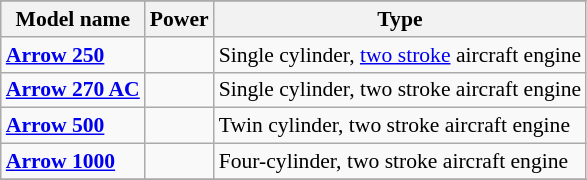<table class="wikitable" align=center style="font-size:90%;">
<tr>
</tr>
<tr style="background:#efefef;">
<th>Model name</th>
<th>Power</th>
<th>Type</th>
</tr>
<tr>
<td align=left><strong><a href='#'>Arrow 250</a></strong></td>
<td align=left></td>
<td align=left>Single cylinder, <a href='#'>two stroke</a> aircraft engine</td>
</tr>
<tr>
<td align=left><strong><a href='#'>Arrow 270 AC</a></strong></td>
<td align=left></td>
<td align=left>Single cylinder, two stroke aircraft engine</td>
</tr>
<tr>
<td align=left><strong><a href='#'>Arrow 500</a></strong></td>
<td align=left></td>
<td align=left>Twin cylinder, two stroke aircraft engine</td>
</tr>
<tr>
<td align=left><strong><a href='#'>Arrow 1000</a></strong></td>
<td align=left></td>
<td align=left>Four-cylinder, two stroke aircraft engine</td>
</tr>
<tr>
</tr>
</table>
